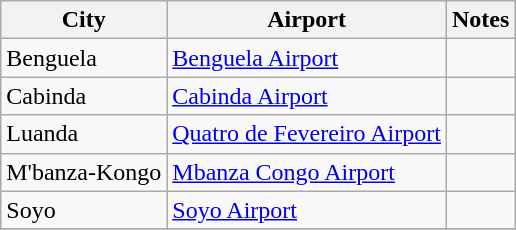<table class="wikitable sortable">
<tr>
<th>City</th>
<th>Airport</th>
<th>Notes</th>
</tr>
<tr>
<td>Benguela</td>
<td><a href='#'>Benguela Airport</a></td>
<td align=center></td>
</tr>
<tr>
<td>Cabinda</td>
<td><a href='#'>Cabinda Airport</a></td>
<td align=center></td>
</tr>
<tr>
<td>Luanda</td>
<td><a href='#'>Quatro de Fevereiro Airport</a></td>
<td></td>
</tr>
<tr>
<td>M'banza-Kongo</td>
<td><a href='#'>Mbanza Congo Airport</a></td>
<td align=center></td>
</tr>
<tr>
<td>Soyo</td>
<td><a href='#'>Soyo Airport</a></td>
<td align=center></td>
</tr>
<tr>
</tr>
</table>
